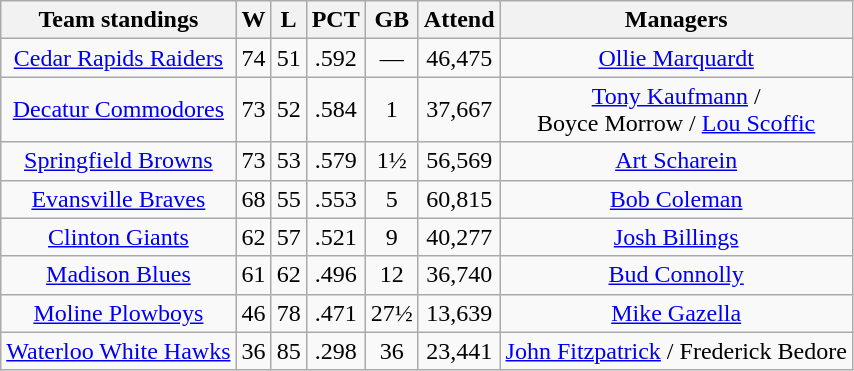<table class="wikitable" style="text-align:center">
<tr>
<th>Team standings</th>
<th>W</th>
<th>L</th>
<th>PCT</th>
<th>GB</th>
<th>Attend</th>
<th>Managers</th>
</tr>
<tr align=center>
<td><a href='#'>Cedar Rapids Raiders</a></td>
<td>74</td>
<td>51</td>
<td>.592</td>
<td>—</td>
<td>46,475</td>
<td><a href='#'>Ollie Marquardt</a></td>
</tr>
<tr align=center>
<td><a href='#'>Decatur Commodores</a></td>
<td>73</td>
<td>52</td>
<td>.584</td>
<td>1</td>
<td>37,667</td>
<td><a href='#'>Tony Kaufmann</a> /<br> Boyce Morrow / <a href='#'>Lou Scoffic</a></td>
</tr>
<tr align=center>
<td><a href='#'>Springfield Browns</a></td>
<td>73</td>
<td>53</td>
<td>.579</td>
<td>1½</td>
<td>56,569</td>
<td><a href='#'>Art Scharein</a></td>
</tr>
<tr align=center>
<td><a href='#'>Evansville Braves</a></td>
<td>68</td>
<td>55</td>
<td>.553</td>
<td>5</td>
<td>60,815</td>
<td><a href='#'>Bob Coleman</a></td>
</tr>
<tr align=center>
<td><a href='#'>Clinton Giants</a></td>
<td>62</td>
<td>57</td>
<td>.521</td>
<td>9</td>
<td>40,277</td>
<td><a href='#'>Josh Billings</a></td>
</tr>
<tr align=center>
<td><a href='#'>Madison Blues</a></td>
<td>61</td>
<td>62</td>
<td>.496</td>
<td>12</td>
<td>36,740</td>
<td><a href='#'>Bud Connolly</a></td>
</tr>
<tr align=center>
<td><a href='#'>Moline Plowboys</a></td>
<td>46</td>
<td>78</td>
<td>.471</td>
<td>27½</td>
<td>13,639</td>
<td><a href='#'>Mike Gazella</a></td>
</tr>
<tr align=center>
<td><a href='#'>Waterloo White Hawks</a></td>
<td>36</td>
<td>85</td>
<td>.298</td>
<td>36</td>
<td>23,441</td>
<td><a href='#'>John Fitzpatrick</a> / Frederick Bedore</td>
</tr>
</table>
